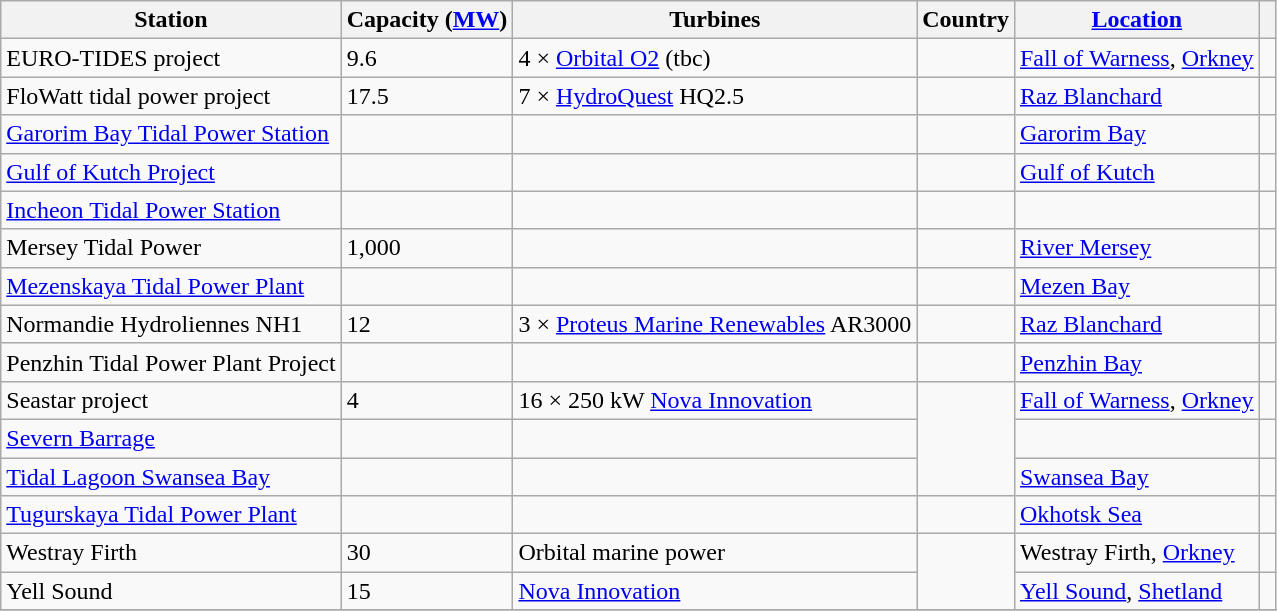<table class="wikitable sortable">
<tr>
<th>Station</th>
<th>Capacity (<a href='#'>MW</a>)</th>
<th>Turbines</th>
<th>Country</th>
<th><a href='#'>Location</a></th>
<th></th>
</tr>
<tr>
<td>EURO-TIDES project</td>
<td>9.6</td>
<td>4 × <a href='#'>Orbital O2</a> (tbc)</td>
<td></td>
<td><a href='#'>Fall of Warness</a>, <a href='#'>Orkney</a></td>
<td></td>
</tr>
<tr>
<td>FloWatt tidal power project</td>
<td>17.5</td>
<td>7 × <a href='#'>HydroQuest</a> HQ2.5</td>
<td></td>
<td><a href='#'>Raz Blanchard</a></td>
<td></td>
</tr>
<tr>
<td><a href='#'>Garorim Bay Tidal Power Station</a></td>
<td></td>
<td></td>
<td></td>
<td><a href='#'>Garorim Bay</a></td>
<td></td>
</tr>
<tr>
<td><a href='#'>Gulf of Kutch Project</a></td>
<td></td>
<td></td>
<td></td>
<td><a href='#'>Gulf of Kutch</a></td>
<td></td>
</tr>
<tr>
<td><a href='#'>Incheon Tidal Power Station</a></td>
<td></td>
<td></td>
<td></td>
<td></td>
<td></td>
</tr>
<tr>
<td>Mersey Tidal Power</td>
<td>1,000</td>
<td></td>
<td></td>
<td><a href='#'>River Mersey</a></td>
<td></td>
</tr>
<tr>
<td><a href='#'>Mezenskaya Tidal Power Plant</a></td>
<td></td>
<td></td>
<td></td>
<td><a href='#'>Mezen Bay</a></td>
<td></td>
</tr>
<tr>
<td>Normandie Hydroliennes NH1</td>
<td>12</td>
<td>3 × <a href='#'>Proteus Marine Renewables</a> AR3000</td>
<td></td>
<td><a href='#'>Raz Blanchard</a></td>
<td></td>
</tr>
<tr>
<td>Penzhin Tidal Power Plant Project</td>
<td></td>
<td></td>
<td></td>
<td><a href='#'>Penzhin Bay</a></td>
<td> </td>
</tr>
<tr>
<td>Seastar project</td>
<td>4</td>
<td>16 × 250 kW <a href='#'>Nova Innovation</a></td>
<td rowspan="3"></td>
<td><a href='#'>Fall of Warness</a>, <a href='#'>Orkney</a></td>
<td></td>
</tr>
<tr>
<td><a href='#'>Severn Barrage</a></td>
<td></td>
<td></td>
<td></td>
<td> </td>
</tr>
<tr>
<td><a href='#'>Tidal Lagoon Swansea Bay</a></td>
<td></td>
<td></td>
<td><a href='#'>Swansea Bay</a></td>
<td></td>
</tr>
<tr>
<td><a href='#'>Tugurskaya Tidal Power Plant</a></td>
<td></td>
<td></td>
<td></td>
<td><a href='#'>Okhotsk Sea</a></td>
<td></td>
</tr>
<tr>
<td>Westray Firth</td>
<td>30</td>
<td>Orbital marine power</td>
<td rowspan="2"></td>
<td>Westray Firth, <a href='#'>Orkney</a></td>
<td></td>
</tr>
<tr>
<td>Yell Sound</td>
<td>15</td>
<td><a href='#'>Nova Innovation</a></td>
<td><a href='#'>Yell Sound</a>, <a href='#'>Shetland</a></td>
<td></td>
</tr>
<tr>
</tr>
</table>
